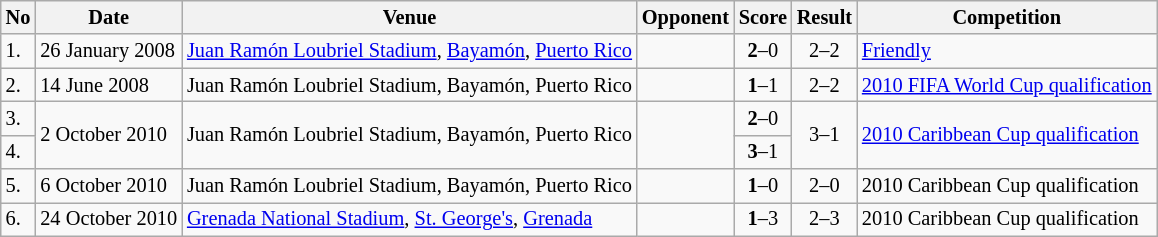<table class="wikitable" style="font-size:85%;">
<tr>
<th>No</th>
<th>Date</th>
<th>Venue</th>
<th>Opponent</th>
<th>Score</th>
<th>Result</th>
<th>Competition</th>
</tr>
<tr>
<td>1.</td>
<td>26 January 2008</td>
<td><a href='#'>Juan Ramón Loubriel Stadium</a>, <a href='#'>Bayamón</a>, <a href='#'>Puerto Rico</a></td>
<td></td>
<td align=center><strong>2</strong>–0</td>
<td align=center>2–2</td>
<td><a href='#'>Friendly</a></td>
</tr>
<tr>
<td>2.</td>
<td>14 June 2008</td>
<td>Juan Ramón Loubriel Stadium, Bayamón, Puerto Rico</td>
<td></td>
<td align=center><strong>1</strong>–1</td>
<td align=center>2–2</td>
<td><a href='#'>2010 FIFA World Cup qualification</a></td>
</tr>
<tr>
<td>3.</td>
<td rowspan="2">2 October 2010</td>
<td rowspan="2">Juan Ramón Loubriel Stadium, Bayamón, Puerto Rico</td>
<td rowspan="2"></td>
<td align=center><strong>2</strong>–0</td>
<td rowspan="2" style="text-align:center">3–1</td>
<td rowspan="2"><a href='#'>2010 Caribbean Cup qualification</a></td>
</tr>
<tr>
<td>4.</td>
<td align=center><strong>3</strong>–1</td>
</tr>
<tr>
<td>5.</td>
<td>6 October 2010</td>
<td>Juan Ramón Loubriel Stadium, Bayamón, Puerto Rico</td>
<td></td>
<td align=center><strong>1</strong>–0</td>
<td align=center>2–0</td>
<td>2010 Caribbean Cup qualification</td>
</tr>
<tr>
<td>6.</td>
<td>24 October 2010</td>
<td><a href='#'>Grenada National Stadium</a>, <a href='#'>St. George's</a>, <a href='#'>Grenada</a></td>
<td></td>
<td align=center><strong>1</strong>–3</td>
<td align=center>2–3</td>
<td>2010 Caribbean Cup qualification</td>
</tr>
</table>
